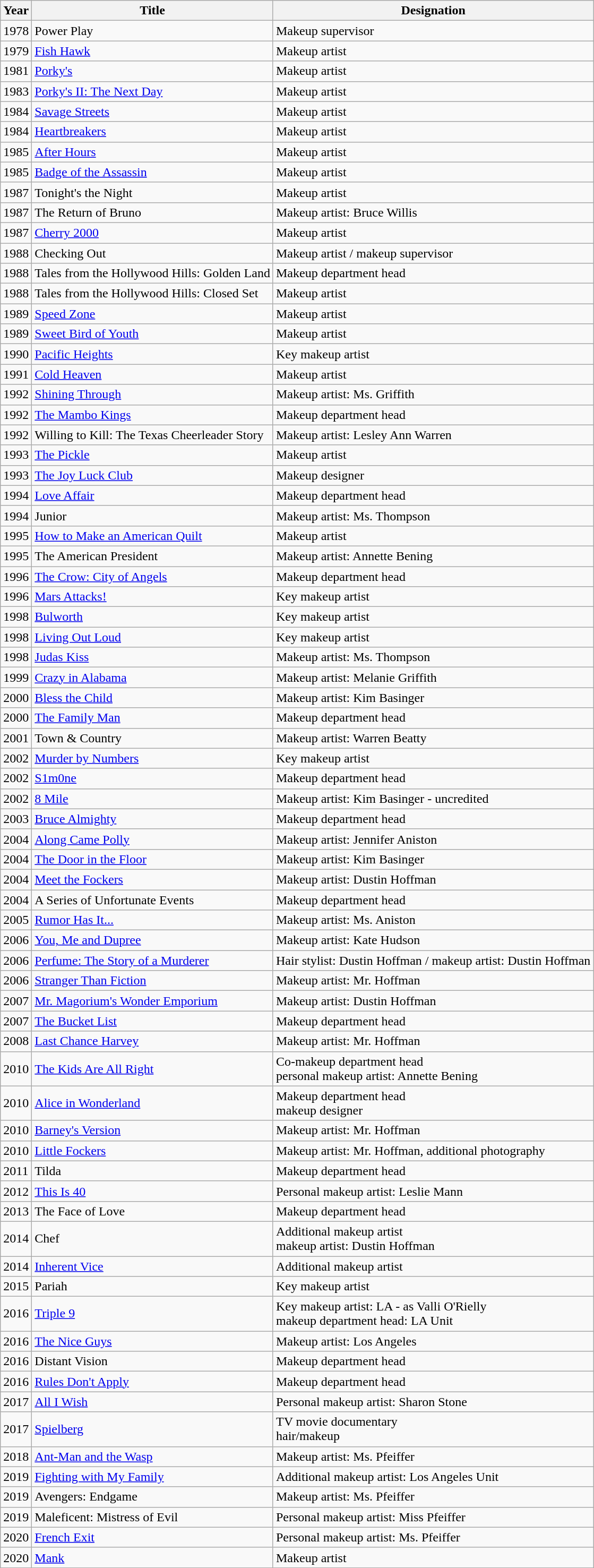<table class="wikitable">
<tr>
<th>Year</th>
<th>Title</th>
<th>Designation</th>
</tr>
<tr>
<td>1978</td>
<td>Power Play</td>
<td>Makeup supervisor</td>
</tr>
<tr>
<td>1979</td>
<td><a href='#'>Fish Hawk</a></td>
<td>Makeup artist</td>
</tr>
<tr>
<td>1981</td>
<td><a href='#'>Porky's</a></td>
<td>Makeup artist</td>
</tr>
<tr>
<td>1983</td>
<td><a href='#'>Porky's II: The Next Day</a></td>
<td>Makeup artist</td>
</tr>
<tr>
<td>1984</td>
<td><a href='#'>Savage Streets</a></td>
<td>Makeup artist</td>
</tr>
<tr>
<td>1984</td>
<td><a href='#'>Heartbreakers</a></td>
<td>Makeup artist</td>
</tr>
<tr>
<td>1985</td>
<td><a href='#'>After Hours</a></td>
<td>Makeup artist</td>
</tr>
<tr>
<td>1985</td>
<td><a href='#'>Badge of the Assassin</a></td>
<td>Makeup artist</td>
</tr>
<tr>
<td>1987</td>
<td>Tonight's the Night</td>
<td>Makeup artist</td>
</tr>
<tr>
<td>1987</td>
<td>The Return of Bruno</td>
<td>Makeup artist: Bruce Willis</td>
</tr>
<tr>
<td>1987</td>
<td><a href='#'>Cherry 2000</a></td>
<td>Makeup artist</td>
</tr>
<tr>
<td>1988</td>
<td>Checking Out</td>
<td>Makeup artist / makeup supervisor</td>
</tr>
<tr>
<td>1988</td>
<td>Tales from the Hollywood Hills: Golden Land</td>
<td>Makeup department head</td>
</tr>
<tr>
<td>1988</td>
<td>Tales from the Hollywood Hills: Closed Set</td>
<td>Makeup artist</td>
</tr>
<tr>
<td>1989</td>
<td><a href='#'>Speed Zone</a></td>
<td>Makeup artist</td>
</tr>
<tr>
<td>1989</td>
<td><a href='#'>Sweet Bird of Youth</a></td>
<td>Makeup artist</td>
</tr>
<tr>
<td>1990</td>
<td><a href='#'>Pacific Heights</a></td>
<td>Key makeup artist</td>
</tr>
<tr>
<td>1991</td>
<td><a href='#'>Cold Heaven</a></td>
<td>Makeup artist</td>
</tr>
<tr>
<td>1992</td>
<td><a href='#'>Shining Through</a></td>
<td>Makeup artist: Ms. Griffith</td>
</tr>
<tr>
<td>1992</td>
<td><a href='#'>The Mambo Kings</a></td>
<td>Makeup department head</td>
</tr>
<tr>
<td>1992</td>
<td>Willing to Kill: The Texas Cheerleader Story</td>
<td>Makeup artist: Lesley Ann Warren</td>
</tr>
<tr>
<td>1993</td>
<td><a href='#'>The Pickle</a></td>
<td>Makeup artist</td>
</tr>
<tr>
<td>1993</td>
<td><a href='#'>The Joy Luck Club</a></td>
<td>Makeup designer</td>
</tr>
<tr>
<td>1994</td>
<td><a href='#'>Love Affair</a></td>
<td>Makeup department head</td>
</tr>
<tr>
<td>1994</td>
<td>Junior</td>
<td>Makeup artist: Ms. Thompson</td>
</tr>
<tr>
<td>1995</td>
<td><a href='#'>How to Make an American Quilt</a></td>
<td>Makeup artist</td>
</tr>
<tr>
<td>1995</td>
<td>The American President</td>
<td>Makeup artist: Annette Bening</td>
</tr>
<tr>
<td>1996</td>
<td><a href='#'>The Crow: City of Angels</a></td>
<td>Makeup department head</td>
</tr>
<tr>
<td>1996</td>
<td><a href='#'>Mars Attacks!</a></td>
<td>Key makeup artist</td>
</tr>
<tr>
<td>1998</td>
<td><a href='#'>Bulworth</a></td>
<td>Key makeup artist</td>
</tr>
<tr>
<td>1998</td>
<td><a href='#'>Living Out Loud</a></td>
<td>Key makeup artist</td>
</tr>
<tr>
<td>1998</td>
<td><a href='#'>Judas Kiss</a></td>
<td>Makeup artist: Ms. Thompson</td>
</tr>
<tr>
<td>1999</td>
<td><a href='#'>Crazy in Alabama</a></td>
<td>Makeup artist: Melanie Griffith</td>
</tr>
<tr>
<td>2000</td>
<td><a href='#'>Bless the Child</a></td>
<td>Makeup artist: Kim Basinger</td>
</tr>
<tr>
<td>2000</td>
<td><a href='#'>The Family Man</a></td>
<td>Makeup department head</td>
</tr>
<tr>
<td>2001</td>
<td>Town & Country</td>
<td>Makeup artist: Warren Beatty</td>
</tr>
<tr>
<td>2002</td>
<td><a href='#'>Murder by Numbers</a></td>
<td>Key makeup artist</td>
</tr>
<tr>
<td>2002</td>
<td><a href='#'>S1m0ne</a></td>
<td>Makeup department head</td>
</tr>
<tr>
<td>2002</td>
<td><a href='#'>8 Mile</a></td>
<td>Makeup artist: Kim Basinger - uncredited</td>
</tr>
<tr>
<td>2003</td>
<td><a href='#'>Bruce Almighty</a></td>
<td>Makeup department head</td>
</tr>
<tr>
<td>2004</td>
<td><a href='#'>Along Came Polly</a></td>
<td>Makeup artist: Jennifer Aniston</td>
</tr>
<tr>
<td>2004</td>
<td><a href='#'>The Door in the Floor</a></td>
<td>Makeup artist: Kim Basinger</td>
</tr>
<tr>
<td>2004</td>
<td><a href='#'>Meet the Fockers</a></td>
<td>Makeup artist: Dustin Hoffman</td>
</tr>
<tr>
<td>2004</td>
<td>A Series of Unfortunate Events</td>
<td>Makeup department head</td>
</tr>
<tr>
<td>2005</td>
<td><a href='#'>Rumor Has It...</a></td>
<td>Makeup artist: Ms. Aniston</td>
</tr>
<tr>
<td>2006</td>
<td><a href='#'>You, Me and Dupree</a></td>
<td>Makeup artist: Kate Hudson</td>
</tr>
<tr>
<td>2006</td>
<td><a href='#'>Perfume: The Story of a Murderer</a></td>
<td>Hair stylist: Dustin Hoffman / makeup artist: Dustin Hoffman</td>
</tr>
<tr>
<td>2006</td>
<td><a href='#'>Stranger Than Fiction</a></td>
<td>Makeup artist: Mr. Hoffman</td>
</tr>
<tr>
<td>2007</td>
<td><a href='#'>Mr. Magorium's Wonder Emporium</a></td>
<td>Makeup artist: Dustin Hoffman</td>
</tr>
<tr>
<td>2007</td>
<td><a href='#'>The Bucket List</a></td>
<td>Makeup department head</td>
</tr>
<tr>
<td>2008</td>
<td><a href='#'>Last Chance Harvey</a></td>
<td>Makeup artist: Mr. Hoffman</td>
</tr>
<tr>
<td>2010</td>
<td><a href='#'>The Kids Are All Right</a></td>
<td>Co-makeup department head<br>personal makeup artist: Annette Bening</td>
</tr>
<tr>
<td>2010</td>
<td><a href='#'>Alice in Wonderland</a></td>
<td>Makeup department head<br>makeup designer</td>
</tr>
<tr>
<td>2010</td>
<td><a href='#'>Barney's Version</a></td>
<td>Makeup artist: Mr. Hoffman</td>
</tr>
<tr>
<td>2010</td>
<td><a href='#'>Little Fockers</a></td>
<td>Makeup artist: Mr. Hoffman, additional photography</td>
</tr>
<tr>
<td>2011</td>
<td>Tilda</td>
<td>Makeup department head</td>
</tr>
<tr>
<td>2012</td>
<td><a href='#'>This Is 40</a></td>
<td>Personal makeup artist: Leslie Mann</td>
</tr>
<tr>
<td>2013</td>
<td>The Face of Love</td>
<td>Makeup department head</td>
</tr>
<tr>
<td>2014</td>
<td>Chef</td>
<td>Additional makeup artist<br>makeup artist: Dustin Hoffman</td>
</tr>
<tr>
<td>2014</td>
<td><a href='#'>Inherent Vice</a></td>
<td>Additional makeup artist</td>
</tr>
<tr>
<td>2015</td>
<td>Pariah</td>
<td>Key makeup artist</td>
</tr>
<tr>
<td>2016</td>
<td><a href='#'>Triple 9</a></td>
<td>Key makeup artist: LA - as Valli O'Rielly<br>makeup department head: LA Unit</td>
</tr>
<tr>
<td>2016</td>
<td><a href='#'>The Nice Guys</a></td>
<td>Makeup artist: Los Angeles</td>
</tr>
<tr>
<td>2016</td>
<td>Distant Vision</td>
<td>Makeup department head</td>
</tr>
<tr>
<td>2016</td>
<td><a href='#'>Rules Don't Apply</a></td>
<td>Makeup department head</td>
</tr>
<tr>
<td>2017</td>
<td><a href='#'>All I Wish</a></td>
<td>Personal makeup artist: Sharon Stone</td>
</tr>
<tr>
<td>2017</td>
<td><a href='#'>Spielberg</a></td>
<td>TV movie documentary<br>hair/makeup</td>
</tr>
<tr>
<td>2018</td>
<td><a href='#'>Ant-Man and the Wasp</a></td>
<td>Makeup artist: Ms. Pfeiffer</td>
</tr>
<tr>
<td>2019</td>
<td><a href='#'>Fighting with My Family</a></td>
<td>Additional makeup artist: Los Angeles Unit</td>
</tr>
<tr>
<td>2019</td>
<td>Avengers: Endgame</td>
<td>Makeup artist: Ms. Pfeiffer</td>
</tr>
<tr>
<td>2019</td>
<td>Maleficent: Mistress of Evil</td>
<td>Personal makeup artist: Miss Pfeiffer</td>
</tr>
<tr>
<td>2020</td>
<td><a href='#'>French Exit</a></td>
<td>Personal makeup artist: Ms. Pfeiffer</td>
</tr>
<tr>
<td>2020</td>
<td><a href='#'>Mank</a></td>
<td>Makeup artist</td>
</tr>
</table>
